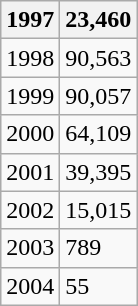<table class="wikitable">
<tr>
<th>1997</th>
<th>23,460</th>
</tr>
<tr>
<td>1998</td>
<td>90,563</td>
</tr>
<tr>
<td>1999</td>
<td>90,057</td>
</tr>
<tr>
<td>2000</td>
<td>64,109</td>
</tr>
<tr>
<td>2001</td>
<td>39,395</td>
</tr>
<tr>
<td>2002</td>
<td>15,015</td>
</tr>
<tr>
<td>2003</td>
<td>789</td>
</tr>
<tr>
<td>2004</td>
<td>55</td>
</tr>
</table>
